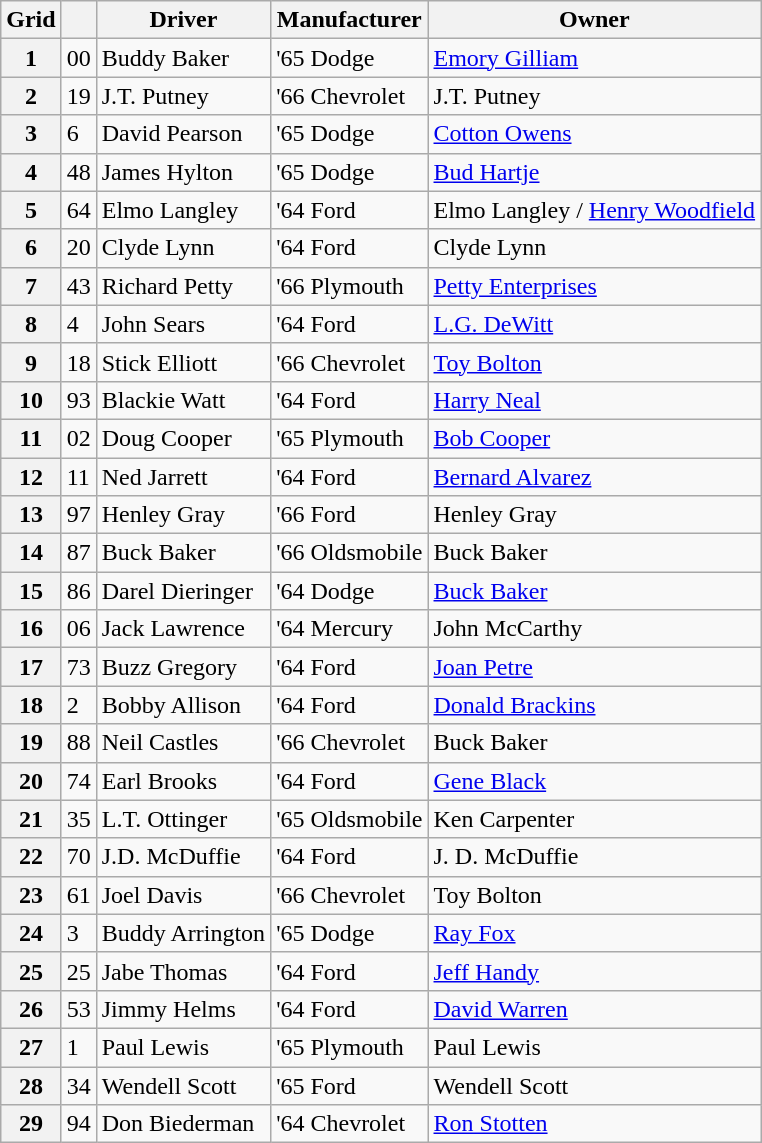<table class="wikitable">
<tr>
<th>Grid</th>
<th></th>
<th>Driver</th>
<th>Manufacturer</th>
<th>Owner</th>
</tr>
<tr>
<th>1</th>
<td>00</td>
<td>Buddy Baker</td>
<td>'65 Dodge</td>
<td><a href='#'>Emory Gilliam</a></td>
</tr>
<tr>
<th>2</th>
<td>19</td>
<td>J.T. Putney</td>
<td>'66 Chevrolet</td>
<td>J.T. Putney</td>
</tr>
<tr>
<th>3</th>
<td>6</td>
<td>David Pearson</td>
<td>'65 Dodge</td>
<td><a href='#'>Cotton Owens</a></td>
</tr>
<tr>
<th>4</th>
<td>48</td>
<td>James Hylton</td>
<td>'65 Dodge</td>
<td><a href='#'>Bud Hartje</a></td>
</tr>
<tr>
<th>5</th>
<td>64</td>
<td>Elmo Langley</td>
<td>'64 Ford</td>
<td>Elmo Langley / <a href='#'>Henry Woodfield</a></td>
</tr>
<tr>
<th>6</th>
<td>20</td>
<td>Clyde Lynn</td>
<td>'64 Ford</td>
<td>Clyde Lynn</td>
</tr>
<tr>
<th>7</th>
<td>43</td>
<td>Richard Petty</td>
<td>'66 Plymouth</td>
<td><a href='#'>Petty Enterprises</a></td>
</tr>
<tr>
<th>8</th>
<td>4</td>
<td>John Sears</td>
<td>'64 Ford</td>
<td><a href='#'>L.G. DeWitt</a></td>
</tr>
<tr>
<th>9</th>
<td>18</td>
<td>Stick Elliott</td>
<td>'66 Chevrolet</td>
<td><a href='#'>Toy Bolton</a></td>
</tr>
<tr>
<th>10</th>
<td>93</td>
<td>Blackie Watt</td>
<td>'64 Ford</td>
<td><a href='#'>Harry Neal</a></td>
</tr>
<tr>
<th>11</th>
<td>02</td>
<td>Doug Cooper</td>
<td>'65 Plymouth</td>
<td><a href='#'>Bob Cooper</a></td>
</tr>
<tr>
<th>12</th>
<td>11</td>
<td>Ned Jarrett</td>
<td>'64 Ford</td>
<td><a href='#'>Bernard Alvarez</a></td>
</tr>
<tr>
<th>13</th>
<td>97</td>
<td>Henley Gray</td>
<td>'66 Ford</td>
<td>Henley Gray</td>
</tr>
<tr>
<th>14</th>
<td>87</td>
<td>Buck Baker</td>
<td>'66 Oldsmobile</td>
<td>Buck Baker</td>
</tr>
<tr>
<th>15</th>
<td>86</td>
<td>Darel Dieringer</td>
<td>'64 Dodge</td>
<td><a href='#'>Buck Baker</a></td>
</tr>
<tr>
<th>16</th>
<td>06</td>
<td>Jack Lawrence</td>
<td>'64 Mercury</td>
<td>John McCarthy</td>
</tr>
<tr>
<th>17</th>
<td>73</td>
<td>Buzz Gregory</td>
<td>'64 Ford</td>
<td><a href='#'>Joan Petre</a></td>
</tr>
<tr>
<th>18</th>
<td>2</td>
<td>Bobby Allison</td>
<td>'64 Ford</td>
<td><a href='#'>Donald Brackins</a></td>
</tr>
<tr>
<th>19</th>
<td>88</td>
<td>Neil Castles</td>
<td>'66 Chevrolet</td>
<td>Buck Baker</td>
</tr>
<tr>
<th>20</th>
<td>74</td>
<td>Earl Brooks</td>
<td>'64 Ford</td>
<td><a href='#'>Gene Black</a></td>
</tr>
<tr>
<th>21</th>
<td>35</td>
<td>L.T. Ottinger</td>
<td>'65 Oldsmobile</td>
<td>Ken Carpenter</td>
</tr>
<tr>
<th>22</th>
<td>70</td>
<td>J.D. McDuffie</td>
<td>'64 Ford</td>
<td>J. D. McDuffie</td>
</tr>
<tr>
<th>23</th>
<td>61</td>
<td>Joel Davis</td>
<td>'66 Chevrolet</td>
<td>Toy Bolton</td>
</tr>
<tr>
<th>24</th>
<td>3</td>
<td>Buddy Arrington</td>
<td>'65 Dodge</td>
<td><a href='#'>Ray Fox</a></td>
</tr>
<tr>
<th>25</th>
<td>25</td>
<td>Jabe Thomas</td>
<td>'64 Ford</td>
<td><a href='#'>Jeff Handy</a></td>
</tr>
<tr>
<th>26</th>
<td>53</td>
<td>Jimmy Helms</td>
<td>'64 Ford</td>
<td><a href='#'>David Warren</a></td>
</tr>
<tr>
<th>27</th>
<td>1</td>
<td>Paul Lewis</td>
<td>'65 Plymouth</td>
<td>Paul Lewis</td>
</tr>
<tr>
<th>28</th>
<td>34</td>
<td>Wendell Scott</td>
<td>'65 Ford</td>
<td>Wendell Scott</td>
</tr>
<tr>
<th>29</th>
<td>94</td>
<td>Don Biederman</td>
<td>'64 Chevrolet</td>
<td><a href='#'>Ron Stotten</a></td>
</tr>
</table>
